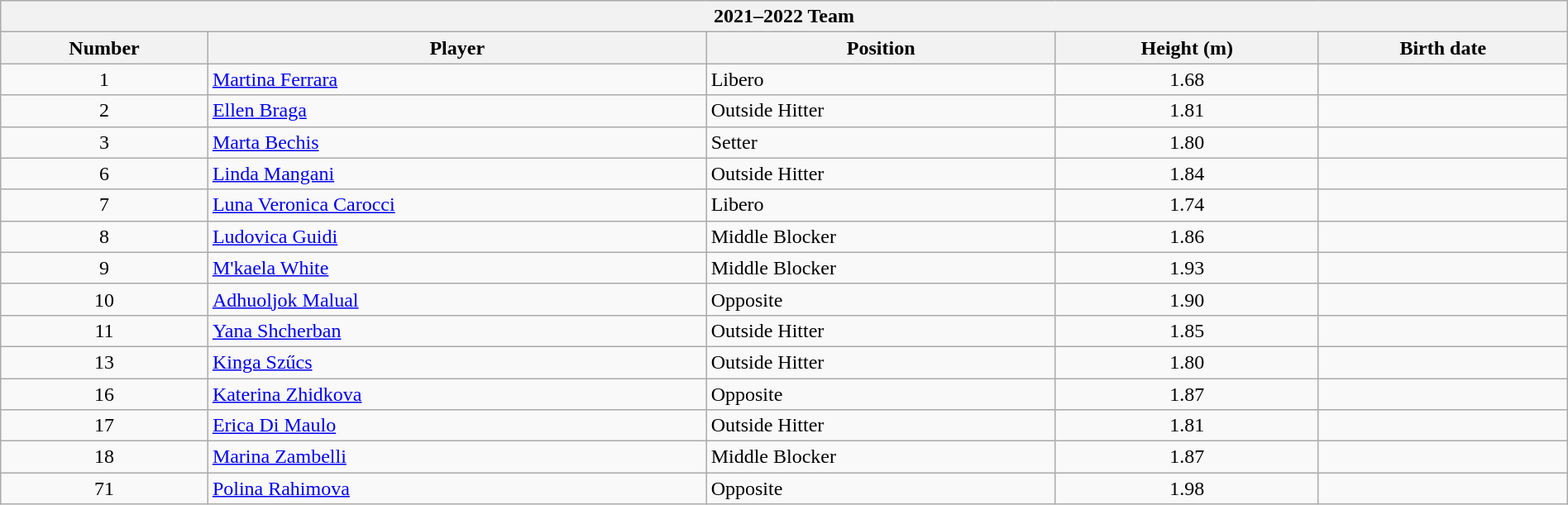<table class="wikitable" style="width:100%;">
<tr>
<th colspan=5><strong>2021–2022 Team</strong></th>
</tr>
<tr>
<th>Number</th>
<th>Player</th>
<th>Position</th>
<th>Height (m)</th>
<th>Birth date</th>
</tr>
<tr>
<td align=center>1</td>
<td> <a href='#'>Martina Ferrara</a></td>
<td>Libero</td>
<td align=center>1.68</td>
<td></td>
</tr>
<tr>
<td align=center>2</td>
<td> <a href='#'>Ellen Braga</a></td>
<td>Outside Hitter</td>
<td align=center>1.81</td>
<td></td>
</tr>
<tr>
<td align=center>3</td>
<td> <a href='#'>Marta Bechis</a></td>
<td>Setter</td>
<td align=center>1.80</td>
<td></td>
</tr>
<tr>
<td align=center>6</td>
<td> <a href='#'>Linda Mangani</a></td>
<td>Outside Hitter</td>
<td align=center>1.84</td>
<td></td>
</tr>
<tr>
<td align=center>7</td>
<td> <a href='#'>Luna Veronica Carocci</a></td>
<td>Libero</td>
<td align=center>1.74</td>
<td></td>
</tr>
<tr>
<td align=center>8</td>
<td> <a href='#'>Ludovica Guidi</a></td>
<td>Middle Blocker</td>
<td align=center>1.86</td>
<td></td>
</tr>
<tr>
<td align=center>9</td>
<td> <a href='#'>M'kaela White</a></td>
<td>Middle Blocker</td>
<td align=center>1.93</td>
<td></td>
</tr>
<tr>
<td align=center>10</td>
<td> <a href='#'>Adhuoljok Malual</a></td>
<td>Opposite</td>
<td align=center>1.90</td>
<td></td>
</tr>
<tr>
<td align=center>11</td>
<td> <a href='#'>Yana Shcherban</a></td>
<td>Outside Hitter</td>
<td align=center>1.85</td>
<td></td>
</tr>
<tr>
<td align=center>13</td>
<td> <a href='#'>Kinga Szűcs</a></td>
<td>Outside Hitter</td>
<td align=center>1.80</td>
<td></td>
</tr>
<tr>
<td align=center>16</td>
<td> <a href='#'>Katerina Zhidkova</a></td>
<td>Opposite</td>
<td align=center>1.87</td>
<td></td>
</tr>
<tr>
<td align=center>17</td>
<td> <a href='#'>Erica Di Maulo</a></td>
<td>Outside Hitter</td>
<td align=center>1.81</td>
<td></td>
</tr>
<tr>
<td align=center>18</td>
<td> <a href='#'>Marina Zambelli</a></td>
<td>Middle Blocker</td>
<td align=center>1.87</td>
<td></td>
</tr>
<tr>
<td align=center>71</td>
<td> <a href='#'>Polina Rahimova</a></td>
<td>Opposite</td>
<td align=center>1.98</td>
<td></td>
</tr>
</table>
